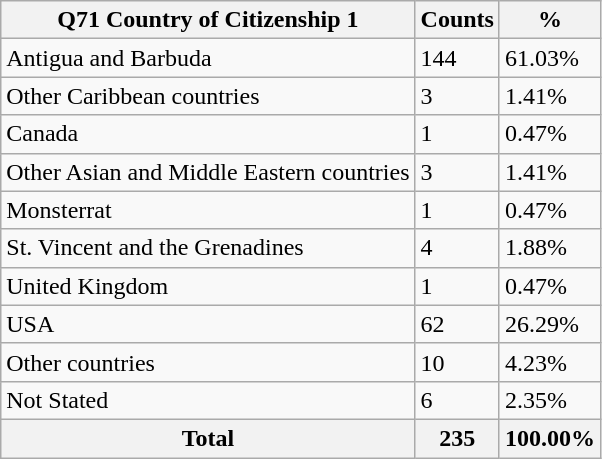<table class="wikitable sortable">
<tr>
<th>Q71 Country of Citizenship 1</th>
<th>Counts</th>
<th>%</th>
</tr>
<tr>
<td>Antigua and Barbuda</td>
<td>144</td>
<td>61.03%</td>
</tr>
<tr>
<td>Other Caribbean countries</td>
<td>3</td>
<td>1.41%</td>
</tr>
<tr>
<td>Canada</td>
<td>1</td>
<td>0.47%</td>
</tr>
<tr>
<td>Other Asian and Middle Eastern countries</td>
<td>3</td>
<td>1.41%</td>
</tr>
<tr>
<td>Monsterrat</td>
<td>1</td>
<td>0.47%</td>
</tr>
<tr>
<td>St. Vincent and the Grenadines</td>
<td>4</td>
<td>1.88%</td>
</tr>
<tr>
<td>United Kingdom</td>
<td>1</td>
<td>0.47%</td>
</tr>
<tr>
<td>USA</td>
<td>62</td>
<td>26.29%</td>
</tr>
<tr>
<td>Other countries</td>
<td>10</td>
<td>4.23%</td>
</tr>
<tr>
<td>Not Stated</td>
<td>6</td>
<td>2.35%</td>
</tr>
<tr>
<th>Total</th>
<th>235</th>
<th>100.00%</th>
</tr>
</table>
